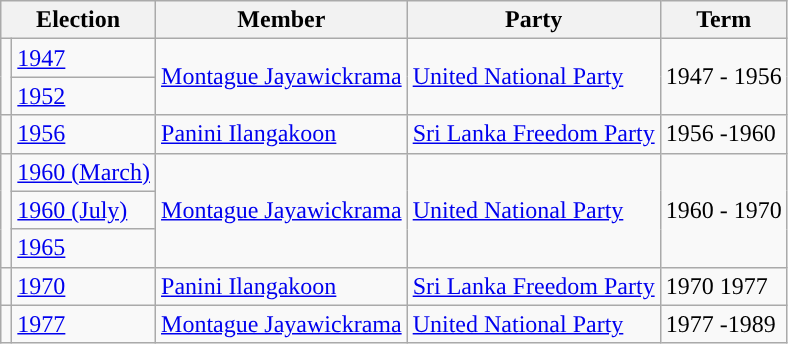<table class="wikitable">
<tr>
<th colspan="2">Election</th>
<th>Member</th>
<th>Party</th>
<th>Term</th>
</tr>
<tr>
<td rowspan=2 style="background-color: "></td>
<td><a href='#'>1947</a></td>
<td rowspan= 2><a href='#'>Montague Jayawickrama</a></td>
<td rowspan= 2><a href='#'>United National Party</a></td>
<td rowspan= 2>1947 - 1956</td>
</tr>
<tr>
<td><a href='#'>1952</a></td>
</tr>
<tr>
<td style="background-color: "></td>
<td><a href='#'>1956</a></td>
<td><a href='#'>Panini Ilangakoon</a></td>
<td><a href='#'>Sri Lanka Freedom Party</a></td>
<td>1956 -1960</td>
</tr>
<tr>
<td rowspan=3 style="background-color: "></td>
<td><a href='#'>1960 (March)</a></td>
<td rowspan= 3><a href='#'>Montague Jayawickrama</a></td>
<td rowspan= 3><a href='#'>United National Party</a></td>
<td rowspan= 3>1960 - 1970</td>
</tr>
<tr>
<td><a href='#'>1960 (July)</a></td>
</tr>
<tr>
<td><a href='#'>1965</a></td>
</tr>
<tr>
<td style="background-color: "></td>
<td><a href='#'>1970</a></td>
<td><a href='#'>Panini Ilangakoon</a></td>
<td><a href='#'>Sri Lanka Freedom Party</a></td>
<td>1970 1977</td>
</tr>
<tr>
<td style="background-color: "></td>
<td><a href='#'>1977</a></td>
<td><a href='#'>Montague Jayawickrama</a></td>
<td><a href='#'>United National Party</a></td>
<td>1977 -1989</td>
</tr>
</table>
